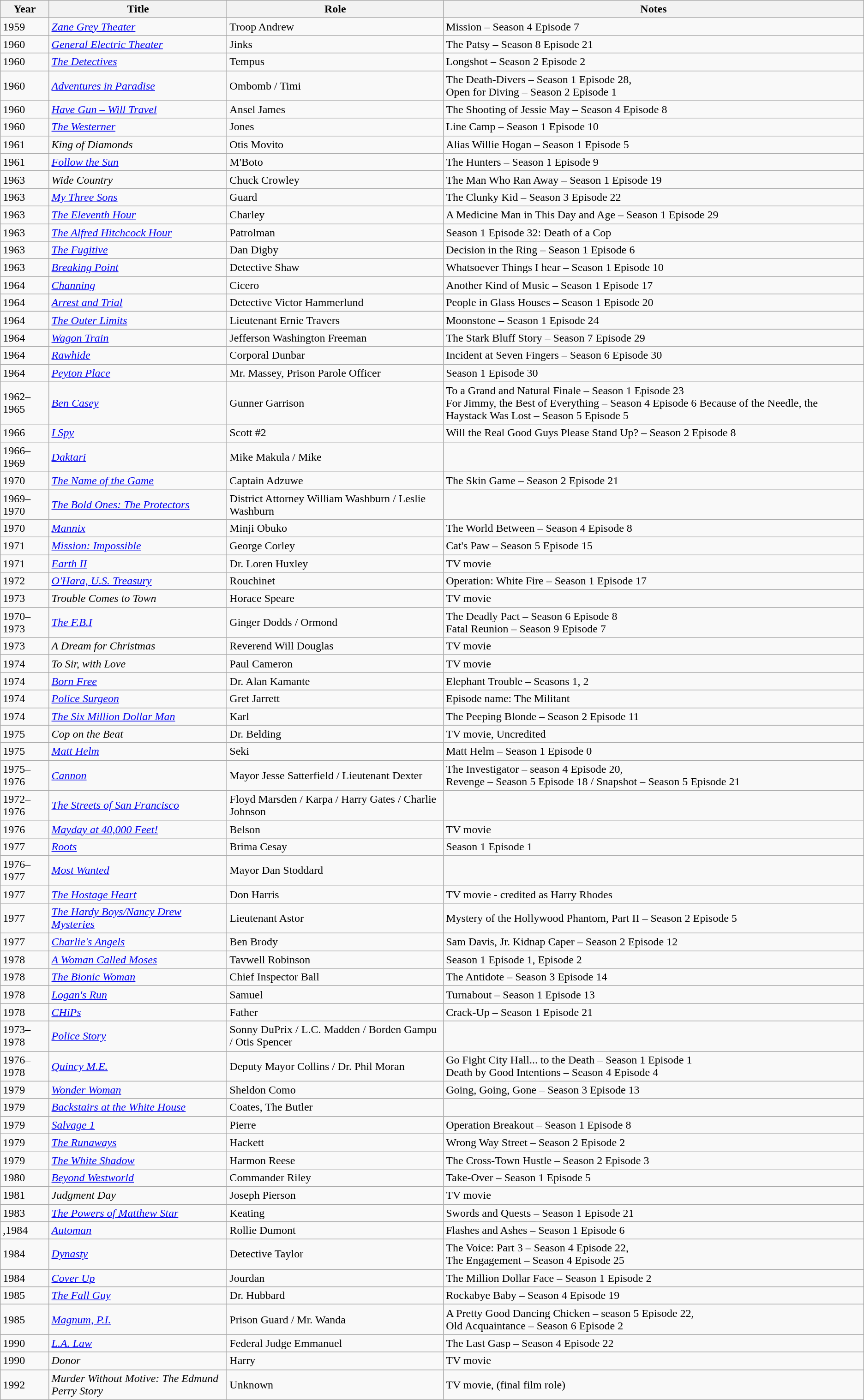<table class="wikitable">
<tr>
<th>Year</th>
<th>Title</th>
<th>Role</th>
<th>Notes</th>
</tr>
<tr>
<td>1959</td>
<td><em><a href='#'>Zane Grey Theater</a></em></td>
<td>Troop Andrew</td>
<td>Mission – Season 4 Episode 7</td>
</tr>
<tr>
<td>1960</td>
<td><em><a href='#'>General Electric Theater</a></em></td>
<td>Jinks</td>
<td>The Patsy – Season 8 Episode 21</td>
</tr>
<tr>
<td>1960</td>
<td><em><a href='#'>The Detectives</a></em></td>
<td>Tempus</td>
<td>Longshot – Season 2 Episode 2</td>
</tr>
<tr>
<td>1960</td>
<td><em><a href='#'>Adventures in Paradise</a></em></td>
<td>Ombomb / Timi</td>
<td>The Death-Divers – Season 1 Episode 28,<br>Open for Diving – Season 2 Episode 1</td>
</tr>
<tr>
<td>1960</td>
<td><em><a href='#'>Have Gun – Will Travel</a></em></td>
<td>Ansel James</td>
<td>The Shooting of Jessie May – Season 4 Episode 8</td>
</tr>
<tr>
<td>1960</td>
<td><em><a href='#'>The Westerner</a></em></td>
<td>Jones</td>
<td>Line Camp – Season 1 Episode 10</td>
</tr>
<tr>
<td>1961</td>
<td><em>King of Diamonds</em></td>
<td>Otis Movito</td>
<td>Alias Willie Hogan – Season 1 Episode 5</td>
</tr>
<tr>
<td>1961</td>
<td><em><a href='#'>Follow the Sun</a></em></td>
<td>M'Boto</td>
<td>The Hunters – Season 1 Episode 9</td>
</tr>
<tr>
<td>1963</td>
<td><em>Wide Country</em></td>
<td>Chuck Crowley</td>
<td>The Man Who Ran Away – Season 1 Episode 19</td>
</tr>
<tr>
<td>1963</td>
<td><em><a href='#'>My Three Sons</a></em></td>
<td>Guard</td>
<td>The Clunky Kid – Season 3 Episode 22</td>
</tr>
<tr>
<td>1963</td>
<td><em><a href='#'>The Eleventh Hour</a></em></td>
<td>Charley</td>
<td>A Medicine Man in This Day and Age – Season 1 Episode 29</td>
</tr>
<tr>
<td>1963</td>
<td><em><a href='#'>The Alfred Hitchcock Hour</a></em></td>
<td>Patrolman</td>
<td>Season 1 Episode 32: Death of a Cop</td>
</tr>
<tr>
<td>1963</td>
<td><em><a href='#'>The Fugitive</a></em></td>
<td>Dan Digby</td>
<td>Decision in the Ring – Season 1 Episode 6</td>
</tr>
<tr>
<td>1963</td>
<td><em><a href='#'>Breaking Point</a></em></td>
<td>Detective Shaw</td>
<td>Whatsoever Things I hear – Season 1 Episode 10</td>
</tr>
<tr>
<td>1964</td>
<td><em><a href='#'>Channing</a></em></td>
<td>Cicero</td>
<td>Another Kind of Music – Season 1 Episode 17</td>
</tr>
<tr>
<td>1964</td>
<td><em><a href='#'>Arrest and Trial</a></em></td>
<td>Detective Victor Hammerlund</td>
<td>People in Glass Houses – Season 1 Episode 20</td>
</tr>
<tr>
<td>1964</td>
<td><em><a href='#'>The Outer Limits</a></em></td>
<td>Lieutenant Ernie Travers</td>
<td>Moonstone – Season 1 Episode 24</td>
</tr>
<tr>
<td>1964</td>
<td><em><a href='#'>Wagon Train</a></em></td>
<td>Jefferson Washington Freeman</td>
<td>The Stark Bluff Story – Season 7 Episode 29</td>
</tr>
<tr>
<td>1964</td>
<td><em><a href='#'>Rawhide</a></em></td>
<td>Corporal Dunbar</td>
<td>Incident at Seven Fingers – Season 6 Episode 30</td>
</tr>
<tr>
<td>1964</td>
<td><em><a href='#'>Peyton Place</a></em></td>
<td>Mr. Massey, Prison Parole Officer</td>
<td>Season 1 Episode 30</td>
</tr>
<tr>
<td>1962–1965</td>
<td><em><a href='#'>Ben Casey</a></em></td>
<td>Gunner Garrison</td>
<td>To a Grand and Natural Finale – Season 1 Episode 23<br>For Jimmy, the Best of Everything – Season 4 Episode 6
Because of the Needle, the Haystack Was Lost – Season 5 Episode 5</td>
</tr>
<tr>
<td>1966</td>
<td><em><a href='#'>I Spy</a></em></td>
<td>Scott #2</td>
<td>Will the Real Good Guys Please Stand Up? – Season 2 Episode 8</td>
</tr>
<tr>
<td>1966–1969</td>
<td><em><a href='#'>Daktari</a></em></td>
<td>Mike Makula / Mike</td>
<td></td>
</tr>
<tr>
<td>1970</td>
<td><em><a href='#'>The Name of the Game</a></em></td>
<td>Captain Adzuwe</td>
<td>The Skin Game – Season 2 Episode 21</td>
</tr>
<tr>
<td>1969–1970</td>
<td><em><a href='#'>The Bold Ones: The Protectors</a></em></td>
<td>District Attorney William Washburn / Leslie Washburn</td>
<td></td>
</tr>
<tr>
<td>1970</td>
<td><em><a href='#'>Mannix</a></em></td>
<td>Minji Obuko</td>
<td>The World Between – Season 4 Episode 8</td>
</tr>
<tr>
<td>1971</td>
<td><em><a href='#'>Mission: Impossible</a></em></td>
<td>George Corley</td>
<td>Cat's Paw – Season 5 Episode 15</td>
</tr>
<tr>
<td>1971</td>
<td><em><a href='#'>Earth II</a></em></td>
<td>Dr. Loren Huxley</td>
<td>TV movie</td>
</tr>
<tr>
<td>1972</td>
<td><em><a href='#'>O'Hara, U.S. Treasury</a></em></td>
<td>Rouchinet</td>
<td>Operation: White Fire – Season 1 Episode 17</td>
</tr>
<tr>
<td>1973</td>
<td><em>Trouble Comes to Town</em></td>
<td>Horace Speare</td>
<td>TV movie</td>
</tr>
<tr>
<td>1970–1973</td>
<td><em><a href='#'>The F.B.I</a></em></td>
<td>Ginger Dodds / Ormond</td>
<td>The Deadly Pact – Season 6 Episode 8<br>Fatal Reunion – Season 9 Episode 7</td>
</tr>
<tr>
<td>1973</td>
<td><em>A Dream for Christmas</em></td>
<td>Reverend Will Douglas</td>
<td>TV movie</td>
</tr>
<tr>
<td>1974</td>
<td><em>To Sir, with Love</em></td>
<td>Paul Cameron</td>
<td>TV movie</td>
</tr>
<tr>
<td>1974</td>
<td><em><a href='#'>Born Free</a></em></td>
<td>Dr. Alan Kamante</td>
<td>Elephant Trouble – Seasons 1, 2</td>
</tr>
<tr>
<td>1974</td>
<td><em><a href='#'>Police Surgeon</a></em></td>
<td>Gret Jarrett</td>
<td>Episode name: The Militant</td>
</tr>
<tr>
<td>1974</td>
<td><em><a href='#'>The Six Million Dollar Man</a></em></td>
<td>Karl</td>
<td>The Peeping Blonde – Season 2 Episode 11</td>
</tr>
<tr>
<td>1975</td>
<td><em>Cop on the Beat</em></td>
<td>Dr. Belding</td>
<td>TV movie, Uncredited</td>
</tr>
<tr>
<td>1975</td>
<td><em><a href='#'>Matt Helm</a></em></td>
<td>Seki</td>
<td>Matt Helm – Season 1 Episode 0</td>
</tr>
<tr>
<td>1975–1976</td>
<td><em><a href='#'>Cannon</a></em></td>
<td>Mayor Jesse Satterfield / Lieutenant Dexter</td>
<td>The Investigator – season 4 Episode 20,<br>Revenge – Season 5 Episode 18 / Snapshot – Season 5 Episode 21</td>
</tr>
<tr>
<td>1972–1976</td>
<td><em><a href='#'>The Streets of San Francisco</a></em></td>
<td>Floyd Marsden / Karpa / Harry Gates / Charlie Johnson</td>
<td></td>
</tr>
<tr>
<td>1976</td>
<td><em><a href='#'>Mayday at 40,000 Feet!</a></em></td>
<td>Belson</td>
<td>TV movie</td>
</tr>
<tr>
<td>1977</td>
<td><em><a href='#'>Roots</a></em></td>
<td>Brima Cesay</td>
<td>Season 1 Episode 1</td>
</tr>
<tr>
<td>1976–1977</td>
<td><em><a href='#'>Most Wanted</a></em></td>
<td>Mayor Dan Stoddard</td>
<td></td>
</tr>
<tr>
<td>1977</td>
<td><em><a href='#'>The Hostage Heart</a></em></td>
<td>Don Harris</td>
<td>TV movie - credited as Harry Rhodes</td>
</tr>
<tr>
<td>1977</td>
<td><em><a href='#'>The Hardy Boys/Nancy Drew Mysteries</a></em></td>
<td>Lieutenant Astor</td>
<td>Mystery of the Hollywood Phantom, Part II – Season 2 Episode 5</td>
</tr>
<tr>
<td>1977</td>
<td><em><a href='#'>Charlie's Angels</a></em></td>
<td>Ben Brody</td>
<td>Sam Davis, Jr. Kidnap Caper – Season 2 Episode 12</td>
</tr>
<tr>
<td>1978</td>
<td><em><a href='#'>A Woman Called Moses</a></em></td>
<td>Tavwell Robinson</td>
<td>Season 1 Episode 1, Episode 2</td>
</tr>
<tr>
<td>1978</td>
<td><em><a href='#'>The Bionic Woman</a></em></td>
<td>Chief Inspector Ball</td>
<td>The Antidote – Season 3 Episode 14</td>
</tr>
<tr>
<td>1978</td>
<td><em><a href='#'>Logan's Run</a></em></td>
<td>Samuel</td>
<td>Turnabout – Season 1 Episode 13</td>
</tr>
<tr>
<td>1978</td>
<td><em><a href='#'>CHiPs</a></em></td>
<td>Father</td>
<td>Crack-Up – Season 1 Episode 21</td>
</tr>
<tr>
<td>1973–1978</td>
<td><em><a href='#'>Police Story</a></em></td>
<td>Sonny DuPrix / L.C. Madden / Borden Gampu / Otis Spencer</td>
<td></td>
</tr>
<tr>
<td>1976–1978</td>
<td><em><a href='#'>Quincy M.E.</a></em></td>
<td>Deputy Mayor Collins / Dr. Phil Moran</td>
<td>Go Fight City Hall... to the Death – Season 1 Episode 1<br>Death by Good Intentions – Season 4 Episode 4</td>
</tr>
<tr>
<td>1979</td>
<td><em><a href='#'>Wonder Woman</a></em></td>
<td>Sheldon Como</td>
<td>Going, Going, Gone – Season 3 Episode 13</td>
</tr>
<tr>
<td>1979</td>
<td><em><a href='#'>Backstairs at the White House</a></em></td>
<td>Coates, The Butler</td>
<td></td>
</tr>
<tr>
<td>1979</td>
<td><em><a href='#'>Salvage 1</a></em></td>
<td>Pierre</td>
<td>Operation Breakout – Season 1 Episode 8</td>
</tr>
<tr>
<td>1979</td>
<td><em><a href='#'>The Runaways</a></em></td>
<td>Hackett</td>
<td>Wrong Way Street – Season 2 Episode 2</td>
</tr>
<tr>
<td>1979</td>
<td><em><a href='#'>The White Shadow</a></em></td>
<td>Harmon Reese</td>
<td>The Cross-Town Hustle – Season 2 Episode 3</td>
</tr>
<tr>
<td>1980</td>
<td><em><a href='#'>Beyond Westworld</a></em></td>
<td>Commander Riley</td>
<td>Take-Over – Season 1 Episode 5</td>
</tr>
<tr>
<td>1981</td>
<td><em>Judgment Day</em></td>
<td>Joseph Pierson</td>
<td>TV movie</td>
</tr>
<tr>
<td>1983</td>
<td><em><a href='#'>The Powers of Matthew Star</a></em></td>
<td>Keating</td>
<td>Swords and Quests – Season 1 Episode 21</td>
</tr>
<tr>
<td>,1984</td>
<td><em><a href='#'>Automan</a></em></td>
<td>Rollie Dumont</td>
<td>Flashes and Ashes – Season 1 Episode 6</td>
</tr>
<tr>
<td>1984</td>
<td><em><a href='#'>Dynasty</a></em></td>
<td>Detective Taylor</td>
<td>The Voice: Part 3 – Season 4 Episode 22,<br>The Engagement – Season 4 Episode 25</td>
</tr>
<tr>
<td>1984</td>
<td><em><a href='#'>Cover Up</a></em></td>
<td>Jourdan</td>
<td>The Million Dollar Face – Season 1 Episode 2</td>
</tr>
<tr>
<td>1985</td>
<td><em><a href='#'>The Fall Guy</a></em></td>
<td>Dr. Hubbard</td>
<td>Rockabye Baby – Season 4 Episode 19</td>
</tr>
<tr>
<td>1985</td>
<td><em><a href='#'>Magnum, P.I.</a></em></td>
<td>Prison Guard / Mr. Wanda</td>
<td>A Pretty Good Dancing Chicken – season 5 Episode 22,<br>Old Acquaintance – Season 6 Episode 2</td>
</tr>
<tr>
<td>1990</td>
<td><em><a href='#'>L.A. Law</a></em></td>
<td>Federal Judge Emmanuel</td>
<td>The Last Gasp – Season 4 Episode 22</td>
</tr>
<tr>
<td>1990</td>
<td><em>Donor</em></td>
<td>Harry</td>
<td>TV movie</td>
</tr>
<tr>
<td>1992</td>
<td><em>Murder Without Motive: The Edmund Perry Story</em></td>
<td>Unknown</td>
<td>TV movie, (final film role)</td>
</tr>
</table>
